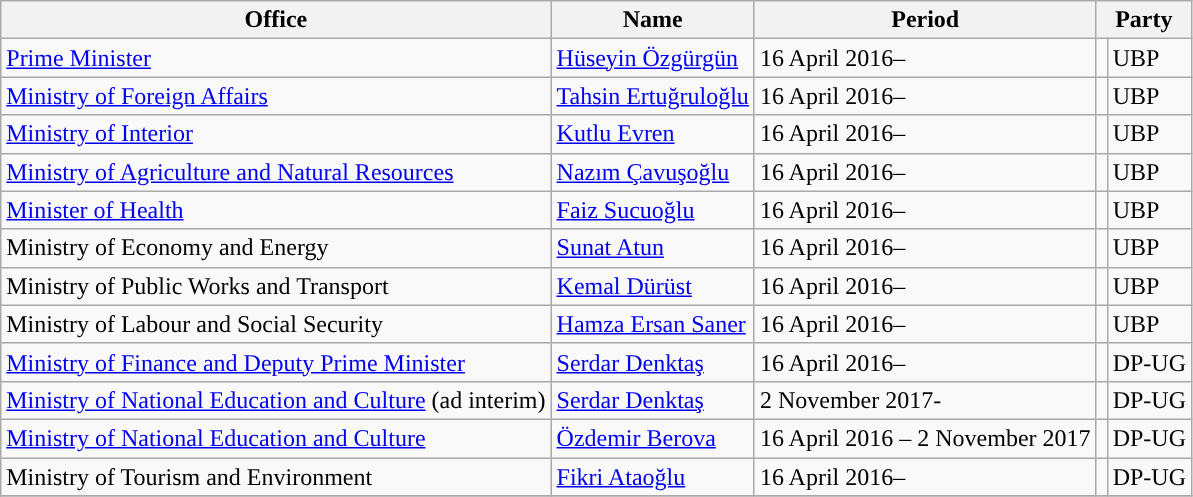<table class="wikitable">
<tr>
<th>Office</th>
<th>Name</th>
<th>Period</th>
<th colspan="2">Party</th>
</tr>
<tr>
<td><a href='#'>Prime Minister</a></td>
<td><a href='#'>Hüseyin Özgürgün</a></td>
<td>16 April 2016–</td>
<td style="background-color:"></td>
<td>UBP</td>
</tr>
<tr>
<td><a href='#'>Ministry of Foreign Affairs</a></td>
<td><a href='#'>Tahsin Ertuğruloğlu</a></td>
<td>16 April 2016–</td>
<td style="background-color:"></td>
<td>UBP</td>
</tr>
<tr>
<td><a href='#'>Ministry of Interior</a></td>
<td><a href='#'>Kutlu Evren</a></td>
<td>16 April 2016–</td>
<td style="background-color:"></td>
<td>UBP</td>
</tr>
<tr>
<td><a href='#'>Ministry of Agriculture and Natural Resources</a></td>
<td><a href='#'>Nazım Çavuşoğlu</a></td>
<td>16 April 2016–</td>
<td style="background-color:"></td>
<td>UBP</td>
</tr>
<tr>
<td><a href='#'>Minister of Health</a></td>
<td><a href='#'>Faiz Sucuoğlu</a></td>
<td>16 April 2016–</td>
<td style="background-color:"></td>
<td>UBP</td>
</tr>
<tr>
<td>Ministry of Economy and Energy</td>
<td><a href='#'>Sunat Atun</a></td>
<td>16 April 2016–</td>
<td style="background-color:"></td>
<td>UBP</td>
</tr>
<tr>
<td>Ministry of Public Works and Transport</td>
<td><a href='#'>Kemal Dürüst</a></td>
<td>16 April 2016–</td>
<td style="background-color:"></td>
<td>UBP</td>
</tr>
<tr>
<td>Ministry of Labour and Social Security</td>
<td><a href='#'>Hamza Ersan Saner</a></td>
<td>16 April 2016–</td>
<td style="background-color:"></td>
<td>UBP</td>
</tr>
<tr>
<td><a href='#'>Ministry of Finance and Deputy Prime Minister</a></td>
<td><a href='#'>Serdar Denktaş</a></td>
<td>16 April 2016–</td>
<td style="background-color: "></td>
<td>DP-UG</td>
</tr>
<tr>
<td><a href='#'>Ministry of National Education and Culture</a> (ad interim)</td>
<td><a href='#'>Serdar Denktaş</a></td>
<td>2 November 2017-</td>
<td style="background-color:"></td>
<td>DP-UG</td>
</tr>
<tr>
<td><a href='#'>Ministry of National Education and Culture</a></td>
<td><a href='#'>Özdemir Berova</a></td>
<td>16 April 2016 – 2 November 2017</td>
<td style="background-color:"></td>
<td>DP-UG</td>
</tr>
<tr>
<td>Ministry of Tourism and Environment</td>
<td><a href='#'>Fikri Ataoğlu</a></td>
<td>16 April 2016–</td>
<td style="background-color:"></td>
<td>DP-UG</td>
</tr>
<tr>
</tr>
</table>
